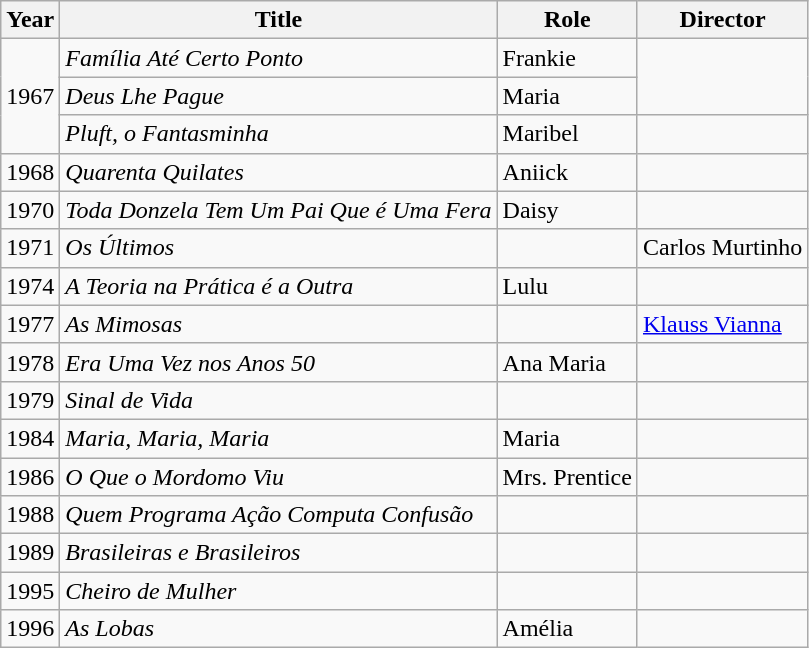<table class="wikitable">
<tr>
<th>Year</th>
<th>Title</th>
<th>Role</th>
<th>Director</th>
</tr>
<tr>
<td rowspan="3">1967</td>
<td><em>Família Até Certo Ponto</em></td>
<td>Frankie</td>
<td rowspan="2"></td>
</tr>
<tr>
<td><em>Deus Lhe Pague</em></td>
<td>Maria</td>
</tr>
<tr>
<td><em>Pluft, o Fantasminha</em></td>
<td>Maribel</td>
<td></td>
</tr>
<tr>
<td>1968</td>
<td><em>Quarenta Quilates</em></td>
<td>Aniick</td>
<td></td>
</tr>
<tr>
<td>1970</td>
<td><em>Toda Donzela Tem Um Pai Que é Uma Fera</em></td>
<td>Daisy</td>
<td></td>
</tr>
<tr>
<td>1971</td>
<td><em>Os Últimos</em></td>
<td></td>
<td>Carlos Murtinho</td>
</tr>
<tr>
<td>1974</td>
<td><em>A Teoria na Prática é a Outra</em></td>
<td>Lulu</td>
<td></td>
</tr>
<tr>
<td>1977</td>
<td><em>As Mimosas</em></td>
<td></td>
<td><a href='#'>Klauss Vianna</a></td>
</tr>
<tr>
<td>1978</td>
<td><em>Era Uma Vez nos Anos 50</em></td>
<td>Ana Maria</td>
<td></td>
</tr>
<tr>
<td>1979</td>
<td><em>Sinal de Vida</em></td>
<td></td>
<td></td>
</tr>
<tr>
<td>1984</td>
<td><em>Maria, Maria, Maria</em></td>
<td>Maria</td>
<td></td>
</tr>
<tr>
<td>1986</td>
<td><em>O Que o Mordomo Viu</em></td>
<td>Mrs. Prentice</td>
<td></td>
</tr>
<tr>
<td>1988</td>
<td><em>Quem Programa Ação Computa Confusão</em></td>
<td></td>
<td></td>
</tr>
<tr>
<td>1989</td>
<td><em>Brasileiras e Brasileiros</em></td>
<td></td>
<td></td>
</tr>
<tr>
<td>1995</td>
<td><em>Cheiro de Mulher</em></td>
<td></td>
<td></td>
</tr>
<tr>
<td>1996</td>
<td><em>As Lobas</em></td>
<td>Amélia</td>
<td></td>
</tr>
</table>
